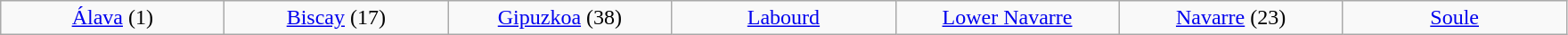<table class="wikitable">
<tr>
<td style="width:10em; text-align: center"> <a href='#'>Álava</a> (1)</td>
<td style="width:10em;text-align: center"> <a href='#'>Biscay</a> (17)</td>
<td style="width:10em;text-align: center"> <a href='#'>Gipuzkoa</a> (38)</td>
<td style="width:10em;text-align: center"> <a href='#'>Labourd</a></td>
<td style="width:10em;text-align: center"> <a href='#'>Lower Navarre</a></td>
<td style="width:10em;text-align: center"> <a href='#'>Navarre</a> (23)</td>
<td style="width:10em;text-align: center"> <a href='#'>Soule</a></td>
</tr>
</table>
